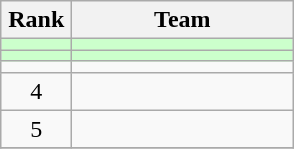<table class="wikitable" style="text-align:center">
<tr>
<th width=40>Rank</th>
<th width=140>Team</th>
</tr>
<tr bgcolor=#ccffcc>
<td></td>
<td style="text-align:left"></td>
</tr>
<tr bgcolor=#ccffcc>
<td></td>
<td style="text-align:left"></td>
</tr>
<tr>
<td></td>
<td style="text-align:left"></td>
</tr>
<tr>
<td>4</td>
<td style="text-align:left"></td>
</tr>
<tr>
<td>5</td>
<td style="text-align:left"></td>
</tr>
<tr>
</tr>
</table>
